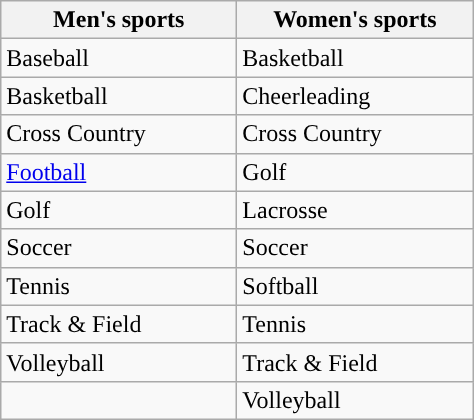<table class="wikitable"; style= "text-align: ">
<tr>
<th width=150px>Men's sports</th>
<th width=150px>Women's sports</th>
</tr>
<tr>
<td>Baseball</td>
<td>Basketball</td>
</tr>
<tr>
<td>Basketball</td>
<td>Cheerleading</td>
</tr>
<tr>
<td>Cross Country</td>
<td>Cross Country</td>
</tr>
<tr>
<td><a href='#'>Football</a></td>
<td>Golf</td>
</tr>
<tr>
<td>Golf</td>
<td>Lacrosse</td>
</tr>
<tr>
<td>Soccer</td>
<td>Soccer</td>
</tr>
<tr>
<td>Tennis</td>
<td>Softball</td>
</tr>
<tr>
<td>Track & Field</td>
<td>Tennis</td>
</tr>
<tr>
<td>Volleyball</td>
<td>Track & Field</td>
</tr>
<tr>
<td></td>
<td>Volleyball</td>
</tr>
</table>
